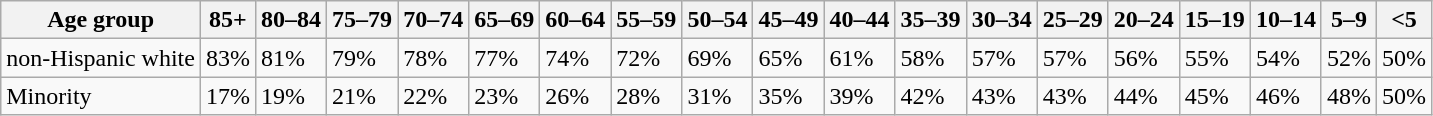<table class="wikitable">
<tr>
<th>Age group</th>
<th>85+</th>
<th>80–84</th>
<th>75–79</th>
<th>70–74</th>
<th>65–69</th>
<th>60–64</th>
<th>55–59</th>
<th>50–54</th>
<th>45–49</th>
<th>40–44</th>
<th>35–39</th>
<th>30–34</th>
<th>25–29</th>
<th>20–24</th>
<th>15–19</th>
<th>10–14</th>
<th>5–9</th>
<th><5</th>
</tr>
<tr>
<td>non-Hispanic white</td>
<td>83%</td>
<td>81%</td>
<td>79%</td>
<td>78%</td>
<td>77%</td>
<td>74%</td>
<td>72%</td>
<td>69%</td>
<td>65%</td>
<td>61%</td>
<td>58%</td>
<td>57%</td>
<td>57%</td>
<td>56%</td>
<td>55%</td>
<td>54%</td>
<td>52%</td>
<td>50%</td>
</tr>
<tr>
<td>Minority</td>
<td>17%</td>
<td>19%</td>
<td>21%</td>
<td>22%</td>
<td>23%</td>
<td>26%</td>
<td>28%</td>
<td>31%</td>
<td>35%</td>
<td>39%</td>
<td>42%</td>
<td>43%</td>
<td>43%</td>
<td>44%</td>
<td>45%</td>
<td>46%</td>
<td>48%</td>
<td>50%</td>
</tr>
</table>
